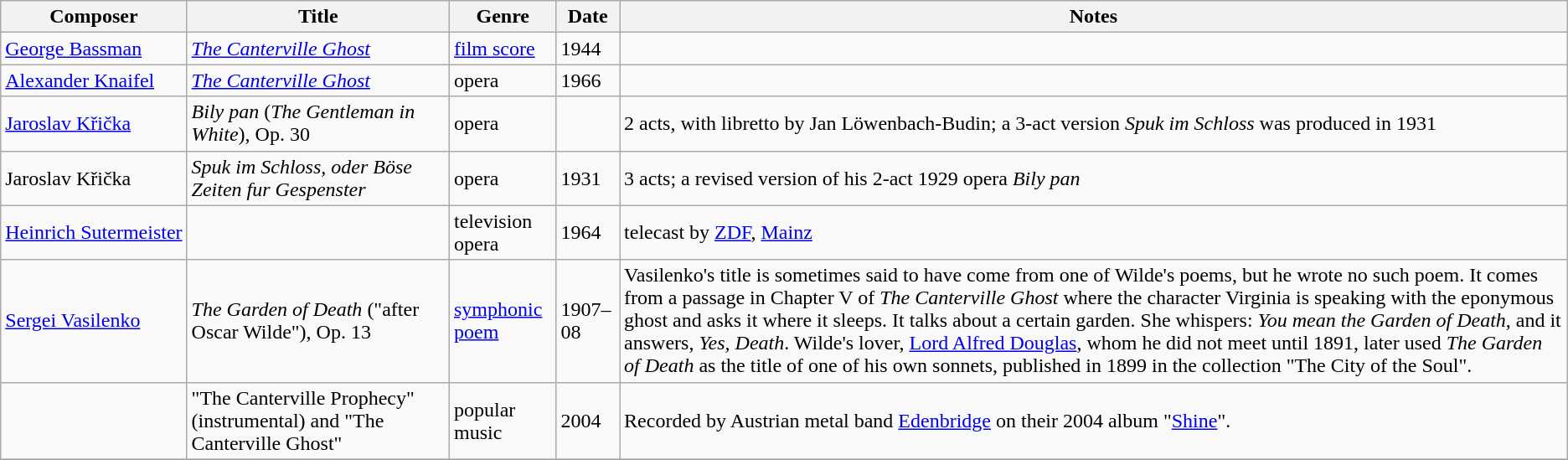<table class="wikitable sortable" style="text-align: left">
<tr>
<th>Composer</th>
<th>Title</th>
<th>Genre</th>
<th>Date</th>
<th>Notes</th>
</tr>
<tr>
<td><a href='#'>George Bassman</a></td>
<td><em><a href='#'>The Canterville Ghost</a></em></td>
<td><a href='#'>film score</a></td>
<td>1944</td>
<td></td>
</tr>
<tr>
<td><a href='#'>Alexander Knaifel</a></td>
<td><em><a href='#'>The Canterville Ghost</a></em></td>
<td>opera</td>
<td>1966</td>
<td></td>
</tr>
<tr>
<td><a href='#'>Jaroslav Křička</a></td>
<td><em>Bily pan</em> (<em>The Gentleman in White</em>), Op. 30</td>
<td>opera</td>
<td></td>
<td>2 acts, with libretto by Jan Löwenbach-Budin; a 3-act version <em>Spuk im Schloss</em> was produced in 1931</td>
</tr>
<tr>
<td>Jaroslav Křička</td>
<td><em>Spuk im Schloss, oder Böse Zeiten fur Gespenster</em></td>
<td>opera</td>
<td>1931</td>
<td>3 acts; a revised version of his 2-act 1929 opera <em>Bily pan</em></td>
</tr>
<tr>
<td><a href='#'>Heinrich Sutermeister</a></td>
<td><em></em></td>
<td>television opera</td>
<td>1964</td>
<td>telecast by <a href='#'>ZDF</a>, <a href='#'>Mainz</a></td>
</tr>
<tr>
<td><a href='#'>Sergei Vasilenko</a></td>
<td><em>The Garden of Death</em> ("after Oscar Wilde"), Op. 13</td>
<td><a href='#'>symphonic poem</a></td>
<td>1907–08</td>
<td>Vasilenko's title is sometimes said to have come from one of Wilde's poems, but he wrote no such poem.  It comes from a passage in Chapter V of <em>The Canterville Ghost</em> where the character Virginia is speaking with the eponymous ghost and asks it where it sleeps.  It talks about a certain garden.  She whispers: <em>You mean the Garden of Death</em>, and it answers, <em>Yes, Death</em>. Wilde's lover, <a href='#'>Lord Alfred Douglas</a>, whom he did not meet until 1891, later used <em>The Garden of Death</em> as the title of one of his own sonnets, published in 1899 in the collection "The City of the Soul".</td>
</tr>
<tr>
<td></td>
<td>"The Canterville Prophecy" (instrumental) and "The Canterville Ghost"</td>
<td>popular music</td>
<td>2004</td>
<td>Recorded by Austrian metal band <a href='#'>Edenbridge</a> on their 2004 album "<a href='#'>Shine</a>".</td>
</tr>
<tr>
</tr>
</table>
